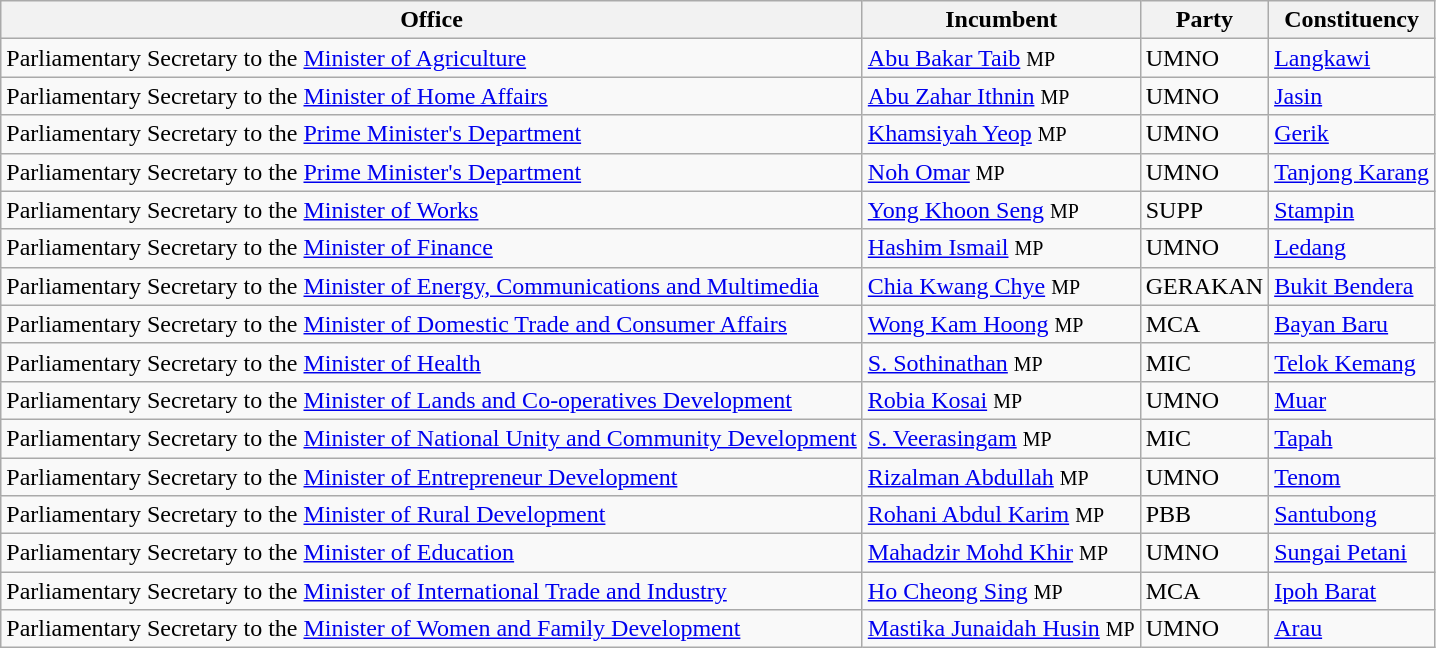<table class="sortable wikitable">
<tr>
<th>Office</th>
<th>Incumbent</th>
<th>Party</th>
<th>Constituency</th>
</tr>
<tr>
<td>Parliamentary Secretary to the <a href='#'>Minister of Agriculture</a></td>
<td><a href='#'>Abu Bakar Taib</a> <small>MP</small></td>
<td>UMNO</td>
<td><a href='#'>Langkawi</a></td>
</tr>
<tr>
<td>Parliamentary Secretary to the <a href='#'>Minister of Home Affairs</a></td>
<td><a href='#'>Abu Zahar Ithnin</a> <small>MP</small></td>
<td>UMNO</td>
<td><a href='#'>Jasin</a></td>
</tr>
<tr>
<td>Parliamentary Secretary to the <a href='#'>Prime Minister's Department</a></td>
<td><a href='#'>Khamsiyah Yeop</a> <small>MP</small></td>
<td>UMNO</td>
<td><a href='#'>Gerik</a></td>
</tr>
<tr>
<td>Parliamentary Secretary to the <a href='#'>Prime Minister's Department</a></td>
<td><a href='#'>Noh Omar</a> <small>MP</small></td>
<td>UMNO</td>
<td><a href='#'>Tanjong Karang</a></td>
</tr>
<tr>
<td>Parliamentary Secretary to the <a href='#'>Minister of Works</a></td>
<td><a href='#'>Yong Khoon Seng</a> <small>MP</small></td>
<td>SUPP</td>
<td><a href='#'>Stampin</a></td>
</tr>
<tr>
<td>Parliamentary Secretary to the <a href='#'>Minister of Finance</a></td>
<td><a href='#'>Hashim Ismail</a> <small>MP</small></td>
<td>UMNO</td>
<td><a href='#'>Ledang</a></td>
</tr>
<tr>
<td>Parliamentary Secretary to the <a href='#'>Minister of Energy, Communications and Multimedia</a></td>
<td><a href='#'>Chia Kwang Chye</a> <small>MP</small></td>
<td>GERAKAN</td>
<td><a href='#'>Bukit Bendera</a></td>
</tr>
<tr>
<td>Parliamentary Secretary to the <a href='#'>Minister of Domestic Trade and Consumer Affairs</a></td>
<td><a href='#'>Wong Kam Hoong</a> <small>MP</small></td>
<td>MCA</td>
<td><a href='#'>Bayan Baru</a></td>
</tr>
<tr>
<td>Parliamentary Secretary to the <a href='#'>Minister of Health</a></td>
<td><a href='#'>S. Sothinathan</a> <small>MP</small></td>
<td>MIC</td>
<td><a href='#'>Telok Kemang</a></td>
</tr>
<tr>
<td>Parliamentary Secretary to the <a href='#'>Minister of Lands and Co-operatives Development</a></td>
<td><a href='#'>Robia Kosai</a> <small>MP</small></td>
<td>UMNO</td>
<td><a href='#'>Muar</a></td>
</tr>
<tr>
<td>Parliamentary Secretary to the <a href='#'>Minister of National Unity and Community Development</a></td>
<td><a href='#'>S. Veerasingam</a> <small>MP</small></td>
<td>MIC</td>
<td><a href='#'>Tapah</a></td>
</tr>
<tr>
<td>Parliamentary Secretary to the <a href='#'>Minister of Entrepreneur Development</a></td>
<td><a href='#'>Rizalman Abdullah</a> <small>MP</small></td>
<td>UMNO</td>
<td><a href='#'>Tenom</a></td>
</tr>
<tr>
<td>Parliamentary Secretary to the <a href='#'>Minister of Rural Development</a></td>
<td><a href='#'>Rohani Abdul Karim</a> <small>MP</small></td>
<td>PBB</td>
<td><a href='#'>Santubong</a></td>
</tr>
<tr>
<td>Parliamentary Secretary to the <a href='#'>Minister of Education</a></td>
<td><a href='#'>Mahadzir Mohd Khir</a> <small>MP</small></td>
<td>UMNO</td>
<td><a href='#'>Sungai Petani</a></td>
</tr>
<tr>
<td>Parliamentary Secretary to the <a href='#'>Minister of International Trade and Industry</a></td>
<td><a href='#'>Ho Cheong Sing</a> <small>MP</small></td>
<td>MCA</td>
<td><a href='#'>Ipoh Barat</a></td>
</tr>
<tr>
<td>Parliamentary Secretary to the <a href='#'>Minister of Women and Family Development</a></td>
<td><a href='#'>Mastika Junaidah Husin</a> <small>MP</small></td>
<td>UMNO</td>
<td><a href='#'>Arau</a></td>
</tr>
</table>
